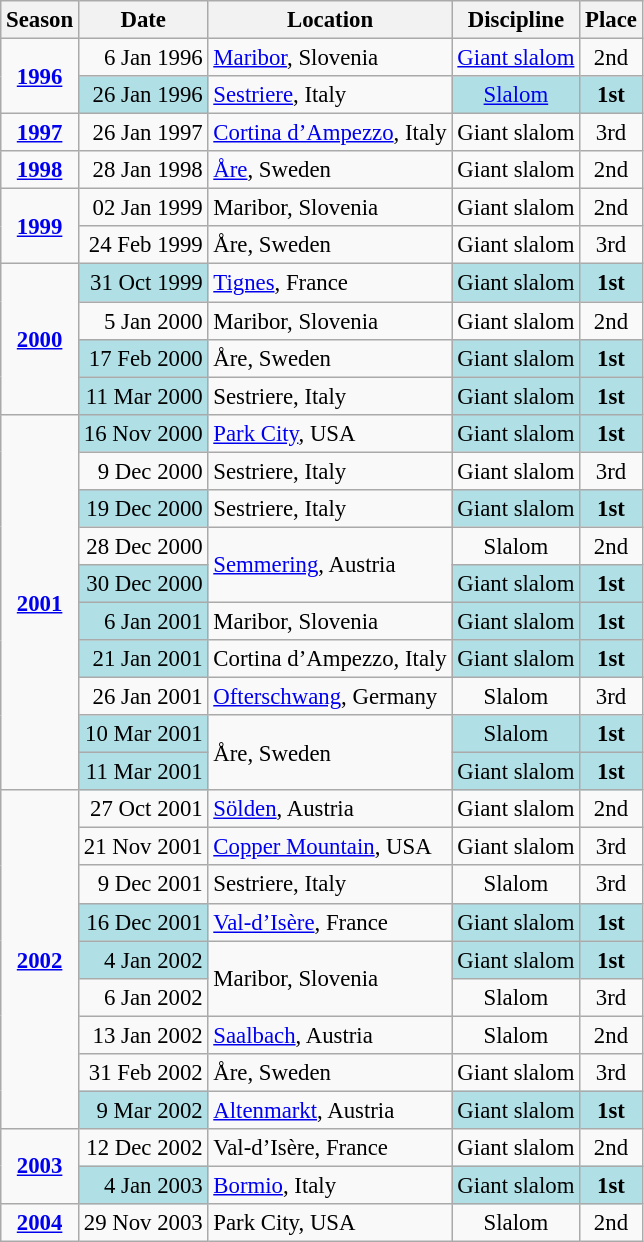<table class="wikitable sortable"  style="text-align:center; font-size:95%;">
<tr>
<th>Season</th>
<th>Date</th>
<th>Location</th>
<th>Discipline</th>
<th>Place</th>
</tr>
<tr>
<td rowspan=2 align=center><strong><a href='#'>1996</a></strong></td>
<td align=right>6 Jan 1996</td>
<td align=left> <a href='#'>Maribor</a>, Slovenia</td>
<td><a href='#'>Giant slalom</a></td>
<td align=center>2nd</td>
</tr>
<tr>
<td bgcolor="#BOEOE6"  align=right>26 Jan 1996</td>
<td align=left> <a href='#'>Sestriere</a>, Italy</td>
<td bgcolor="#BOEOE6" align=center><a href='#'>Slalom</a></td>
<td bgcolor="#BOEOE6" align=center><strong>1st</strong></td>
</tr>
<tr>
<td rowspan=1 align=center><strong><a href='#'>1997</a></strong></td>
<td align=right>26 Jan 1997</td>
<td align=left> <a href='#'>Cortina d’Ampezzo</a>, Italy</td>
<td>Giant slalom</td>
<td align=center>3rd</td>
</tr>
<tr>
<td rowspan=1 align=center><strong><a href='#'>1998</a></strong></td>
<td align=right>28 Jan 1998</td>
<td align=left> <a href='#'>Åre</a>, Sweden</td>
<td>Giant slalom</td>
<td align=center>2nd</td>
</tr>
<tr>
<td rowspan=2 align=center><strong><a href='#'>1999</a></strong></td>
<td align=right>02 Jan 1999</td>
<td align=left> Maribor, Slovenia</td>
<td>Giant slalom</td>
<td align=center>2nd</td>
</tr>
<tr>
<td align=right>24 Feb 1999</td>
<td align=left> Åre, Sweden</td>
<td>Giant slalom</td>
<td align=center>3rd</td>
</tr>
<tr>
<td rowspan=4 align=center><strong><a href='#'>2000</a></strong></td>
<td bgcolor="#BOEOE6"  align=right>31 Oct 1999</td>
<td align=left> <a href='#'>Tignes</a>, France</td>
<td bgcolor="#BOEOE6">Giant slalom</td>
<td bgcolor="#BOEOE6" align=center><strong>1st</strong></td>
</tr>
<tr>
<td align=right>5 Jan 2000</td>
<td align=left> Maribor, Slovenia</td>
<td>Giant slalom</td>
<td align=center>2nd</td>
</tr>
<tr>
<td bgcolor="#BOEOE6" align=right>17 Feb 2000</td>
<td align=left> Åre, Sweden</td>
<td bgcolor="#BOEOE6">Giant slalom</td>
<td bgcolor="#BOEOE6" align=center><strong>1st</strong></td>
</tr>
<tr>
<td bgcolor="#BOEOE6" align=right>11 Mar 2000</td>
<td align=left> Sestriere, Italy</td>
<td bgcolor="#BOEOE6">Giant slalom</td>
<td bgcolor="#BOEOE6" align=center><strong>1st</strong></td>
</tr>
<tr>
<td rowspan=10 align=center><strong><a href='#'>2001</a></strong></td>
<td bgcolor="#BOEOE6"  align=right>16 Nov 2000</td>
<td align=left> <a href='#'>Park City</a>, USA</td>
<td bgcolor="#BOEOE6">Giant slalom</td>
<td bgcolor="#BOEOE6" align=center><strong>1st</strong></td>
</tr>
<tr>
<td align=right>9 Dec 2000</td>
<td align=left> Sestriere, Italy</td>
<td>Giant slalom</td>
<td align=center>3rd</td>
</tr>
<tr>
<td bgcolor="#BOEOE6" align=right>19 Dec 2000</td>
<td align=left> Sestriere, Italy</td>
<td bgcolor="#BOEOE6">Giant slalom</td>
<td bgcolor="#BOEOE6" align=center><strong>1st</strong></td>
</tr>
<tr>
<td align=right>28 Dec 2000</td>
<td align=left rowspan=2> <a href='#'>Semmering</a>, Austria</td>
<td align=center>Slalom</td>
<td align=center>2nd</td>
</tr>
<tr>
<td bgcolor="#BOEOE6" align=right>30 Dec 2000</td>
<td bgcolor="#BOEOE6">Giant slalom</td>
<td bgcolor="#BOEOE6" align=center><strong>1st</strong></td>
</tr>
<tr>
<td bgcolor="#BOEOE6" align=right>6 Jan 2001</td>
<td align=left> Maribor, Slovenia</td>
<td bgcolor="#BOEOE6">Giant slalom</td>
<td bgcolor="#BOEOE6" align=center><strong>1st</strong></td>
</tr>
<tr>
<td bgcolor="#BOEOE6" align=right>21 Jan 2001</td>
<td align=left> Cortina d’Ampezzo, Italy</td>
<td bgcolor="#BOEOE6">Giant slalom</td>
<td bgcolor="#BOEOE6" align=center><strong>1st</strong></td>
</tr>
<tr>
<td align=right>26 Jan 2001</td>
<td align=left> <a href='#'>Ofterschwang</a>, Germany</td>
<td align=center>Slalom</td>
<td align=center>3rd</td>
</tr>
<tr>
<td bgcolor="#BOEOE6" align=right>10 Mar 2001</td>
<td align=left rowspan=2> Åre, Sweden</td>
<td bgcolor="#BOEOE6" align=center>Slalom</td>
<td bgcolor="#BOEOE6" align=center><strong>1st</strong></td>
</tr>
<tr>
<td bgcolor="#BOEOE6" align=right>11 Mar 2001</td>
<td bgcolor="#BOEOE6">Giant slalom</td>
<td bgcolor="#BOEOE6" align=center><strong>1st</strong></td>
</tr>
<tr>
<td rowspan=9 align=center><strong><a href='#'>2002</a></strong></td>
<td align=right>27 Oct 2001</td>
<td align=left> <a href='#'>Sölden</a>, Austria</td>
<td>Giant slalom</td>
<td align=center>2nd</td>
</tr>
<tr>
<td align=right>21 Nov 2001</td>
<td align=left> <a href='#'>Copper Mountain</a>, USA</td>
<td>Giant slalom</td>
<td align=center>3rd</td>
</tr>
<tr>
<td align=right>9 Dec 2001</td>
<td align=left> Sestriere, Italy</td>
<td align=center>Slalom</td>
<td align=center>3rd</td>
</tr>
<tr>
<td bgcolor="#BOEOE6" align=right>16 Dec 2001</td>
<td align=left> <a href='#'>Val-d’Isère</a>, France</td>
<td bgcolor="#BOEOE6">Giant slalom</td>
<td bgcolor="#BOEOE6" align=center><strong>1st</strong></td>
</tr>
<tr>
<td bgcolor="#BOEOE6" align=right>4 Jan 2002</td>
<td align=left rowspan=2> Maribor, Slovenia</td>
<td bgcolor="#BOEOE6">Giant slalom</td>
<td bgcolor="#BOEOE6" align=center><strong>1st</strong></td>
</tr>
<tr>
<td align=right>6 Jan 2002</td>
<td align=center>Slalom</td>
<td align=center>3rd</td>
</tr>
<tr>
<td align=right>13 Jan 2002</td>
<td align=left> <a href='#'>Saalbach</a>, Austria</td>
<td align=center>Slalom</td>
<td align=center>2nd</td>
</tr>
<tr>
<td align=right>31 Feb 2002</td>
<td align=left> Åre, Sweden</td>
<td>Giant slalom</td>
<td align=center>3rd</td>
</tr>
<tr>
<td bgcolor="#BOEOE6" align=right>9 Mar 2002</td>
<td align=left> <a href='#'>Altenmarkt</a>, Austria</td>
<td bgcolor="#BOEOE6">Giant slalom</td>
<td bgcolor="#BOEOE6" align=center><strong>1st</strong></td>
</tr>
<tr>
<td rowspan=2 align=center><strong><a href='#'>2003</a></strong></td>
<td align=right>12 Dec 2002</td>
<td align=left> Val-d’Isère, France</td>
<td>Giant slalom</td>
<td align=center>2nd</td>
</tr>
<tr>
<td bgcolor="#BOEOE6"  align=right>4 Jan 2003</td>
<td align=left> <a href='#'>Bormio</a>, Italy</td>
<td bgcolor="#BOEOE6">Giant slalom</td>
<td bgcolor="#BOEOE6" align=center><strong>1st</strong></td>
</tr>
<tr>
<td rowspan=1 align=center><strong><a href='#'>2004</a></strong></td>
<td align=right>29 Nov 2003</td>
<td align=left> Park City, USA</td>
<td align=center>Slalom</td>
<td align=center>2nd</td>
</tr>
</table>
